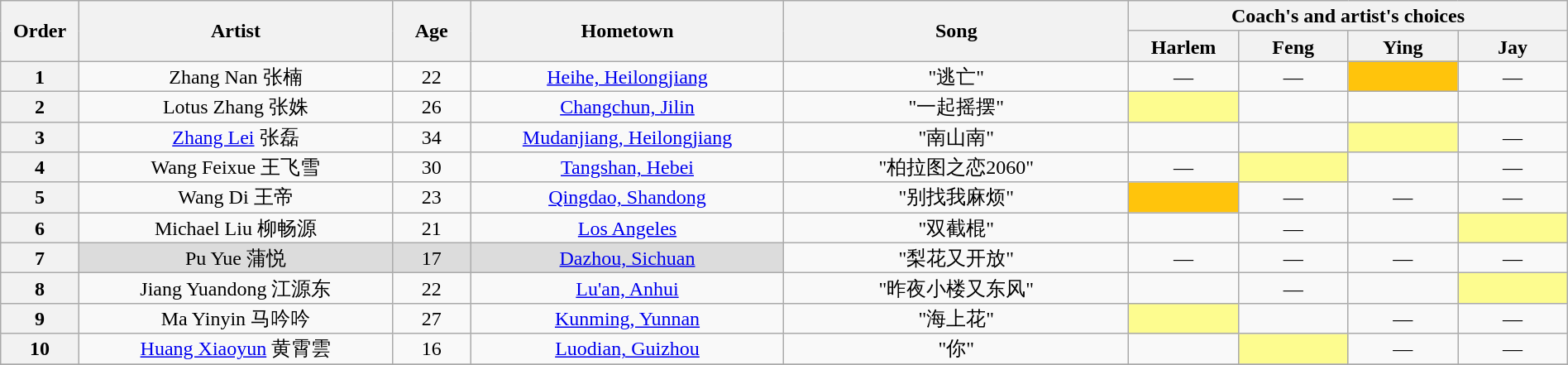<table class="wikitable" style="text-align:center; line-height:17px; width:100%;">
<tr>
<th scope="col" rowspan="2" style="width:05%;">Order</th>
<th scope="col" rowspan="2" style="width:20%;">Artist</th>
<th scope="col" rowspan="2" style="width:05%;">Age</th>
<th scope="col" rowspan="2" style="width:20%;">Hometown</th>
<th scope="col" rowspan="2" style="width:22%;">Song</th>
<th scope="col" colspan="4" style="width:28%;">Coach's and artist's choices</th>
</tr>
<tr>
<th style="width:07%;">Harlem</th>
<th style="width:07%;">Feng</th>
<th style="width:07%;">Ying</th>
<th style="width:07%;">Jay</th>
</tr>
<tr>
<th>1</th>
<td>Zhang Nan 张楠</td>
<td>22</td>
<td><a href='#'>Heihe, Heilongjiang</a></td>
<td>"逃亡"</td>
<td>—</td>
<td>—</td>
<td style="background:#FFC40C;"><strong></strong></td>
<td>—</td>
</tr>
<tr>
<th>2</th>
<td>Lotus Zhang 张姝</td>
<td>26</td>
<td><a href='#'>Changchun, Jilin</a></td>
<td>"一起摇摆"</td>
<td style="background:#fdfc8f;"><strong></strong></td>
<td><strong></strong></td>
<td><strong></strong></td>
<td><strong></strong></td>
</tr>
<tr>
<th>3</th>
<td><a href='#'>Zhang Lei</a> 张磊</td>
<td>34</td>
<td><a href='#'>Mudanjiang, Heilongjiang</a></td>
<td>"南山南"</td>
<td><strong></strong></td>
<td><strong></strong></td>
<td style="background:#fdfc8f;"><strong></strong></td>
<td>—</td>
</tr>
<tr>
<th>4</th>
<td>Wang Feixue 王飞雪</td>
<td>30</td>
<td><a href='#'>Tangshan, Hebei</a></td>
<td>"柏拉图之恋2060"</td>
<td>—</td>
<td style="background:#fdfc8f;"><strong></strong></td>
<td><strong></strong></td>
<td>—</td>
</tr>
<tr>
<th>5</th>
<td>Wang Di 王帝</td>
<td>23</td>
<td><a href='#'>Qingdao, Shandong</a></td>
<td>"别找我麻烦"</td>
<td style="background:#FFC40C;"><strong></strong></td>
<td>—</td>
<td>—</td>
<td>—</td>
</tr>
<tr>
<th>6</th>
<td>Michael Liu 柳畅源</td>
<td>21</td>
<td><a href='#'>Los Angeles</a></td>
<td>"双截棍"</td>
<td><strong></strong></td>
<td>—</td>
<td><strong></strong></td>
<td style="background:#fdfc8f;"><strong></strong></td>
</tr>
<tr>
<th>7</th>
<td style="background:#DCDCDC;">Pu Yue 蒲悦</td>
<td style="background:#DCDCDC;">17</td>
<td style="background:#DCDCDC;"><a href='#'>Dazhou, Sichuan</a></td>
<td>"梨花又开放"</td>
<td>—</td>
<td>—</td>
<td>—</td>
<td>—</td>
</tr>
<tr>
<th>8</th>
<td>Jiang Yuandong 江源东</td>
<td>22</td>
<td><a href='#'>Lu'an, Anhui</a></td>
<td>"昨夜小楼又东风"</td>
<td><strong></strong></td>
<td>—</td>
<td><strong></strong></td>
<td style="background:#fdfc8f;"><strong></strong></td>
</tr>
<tr>
<th>9</th>
<td>Ma Yinyin 马吟吟</td>
<td>27</td>
<td><a href='#'>Kunming, Yunnan</a></td>
<td>"海上花"</td>
<td style="background:#fdfc8f;"><strong></strong></td>
<td><strong></strong></td>
<td>—</td>
<td>—</td>
</tr>
<tr>
<th>10</th>
<td><a href='#'>Huang Xiaoyun</a> 黄霄雲</td>
<td>16</td>
<td><a href='#'>Luodian, Guizhou</a></td>
<td>"你"</td>
<td><strong></strong></td>
<td style="background:#fdfc8f;"><strong></strong></td>
<td>—</td>
<td>—</td>
</tr>
<tr>
</tr>
</table>
